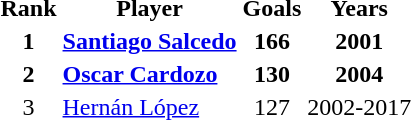<table style="text-align:center;">
<tr>
<th>Rank</th>
<th>Player</th>
<th>Goals</th>
<th>Years</th>
</tr>
<tr>
<th>1</th>
<th align=left> <a href='#'>Santiago Salcedo</a></th>
<th>166</th>
<th>2001</th>
</tr>
<tr>
<th>2</th>
<th align=left> <a href='#'>Oscar Cardozo</a></th>
<th>130</th>
<th>2004</th>
</tr>
<tr>
<td>3</td>
<td align=left> <a href='#'>Hernán López</a></td>
<td>127</td>
<td>2002-2017</td>
</tr>
</table>
